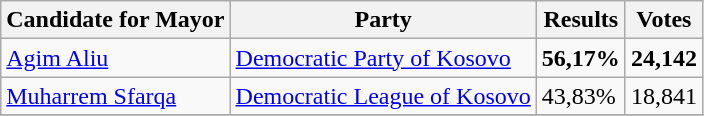<table class=wikitable>
<tr>
<th>Candidate for Mayor</th>
<th>Party</th>
<th>Results</th>
<th>Votes</th>
</tr>
<tr>
<td><a href='#'>Agim Aliu</a></td>
<td><a href='#'>Democratic Party of Kosovo</a></td>
<td><strong>56,17%</strong></td>
<td><strong>24,142</strong></td>
</tr>
<tr>
<td><a href='#'>Muharrem Sfarqa</a></td>
<td><a href='#'>Democratic League of Kosovo</a></td>
<td>43,83%</td>
<td>18,841</td>
</tr>
<tr>
</tr>
</table>
